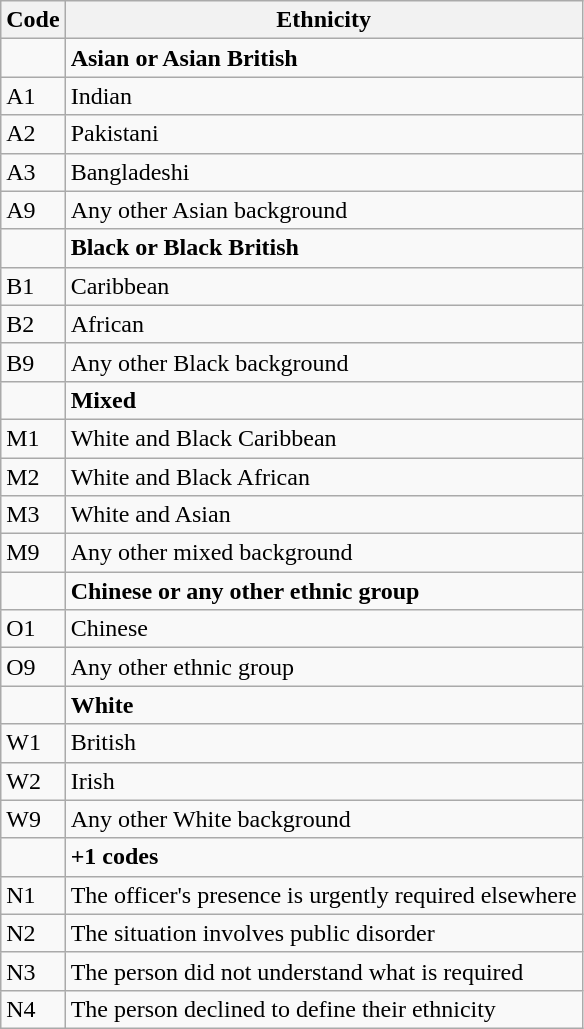<table class="wikitable" style="border: 1px solid darkgray;">
<tr>
<th>Code</th>
<th>Ethnicity</th>
</tr>
<tr>
<td></td>
<td><strong>Asian or Asian British</strong></td>
</tr>
<tr>
<td>A1</td>
<td>Indian</td>
</tr>
<tr>
<td>A2</td>
<td>Pakistani</td>
</tr>
<tr>
<td>A3</td>
<td>Bangladeshi</td>
</tr>
<tr>
<td>A9</td>
<td>Any other Asian background</td>
</tr>
<tr>
<td></td>
<td><strong>Black or Black British</strong></td>
</tr>
<tr>
<td>B1</td>
<td>Caribbean</td>
</tr>
<tr>
<td>B2</td>
<td>African</td>
</tr>
<tr>
<td>B9</td>
<td>Any other Black background</td>
</tr>
<tr>
<td></td>
<td><strong>Mixed</strong></td>
</tr>
<tr>
<td>M1</td>
<td>White and Black Caribbean</td>
</tr>
<tr>
<td>M2</td>
<td>White and Black African</td>
</tr>
<tr>
<td>M3</td>
<td>White and Asian</td>
</tr>
<tr>
<td>M9</td>
<td>Any other mixed background</td>
</tr>
<tr>
<td></td>
<td><strong>Chinese or any other ethnic group</strong></td>
</tr>
<tr>
<td>O1</td>
<td>Chinese</td>
</tr>
<tr>
<td>O9</td>
<td>Any other ethnic group</td>
</tr>
<tr>
<td></td>
<td><strong>White</strong></td>
</tr>
<tr>
<td>W1</td>
<td>British</td>
</tr>
<tr>
<td>W2</td>
<td>Irish</td>
</tr>
<tr>
<td>W9</td>
<td>Any other White background</td>
</tr>
<tr>
<td></td>
<td><strong>+1 codes</strong></td>
</tr>
<tr>
<td>N1</td>
<td>The officer's presence is urgently required elsewhere</td>
</tr>
<tr>
<td>N2</td>
<td>The situation involves public disorder</td>
</tr>
<tr>
<td>N3</td>
<td>The person did not understand what is required</td>
</tr>
<tr>
<td>N4</td>
<td>The person declined to define their ethnicity</td>
</tr>
</table>
